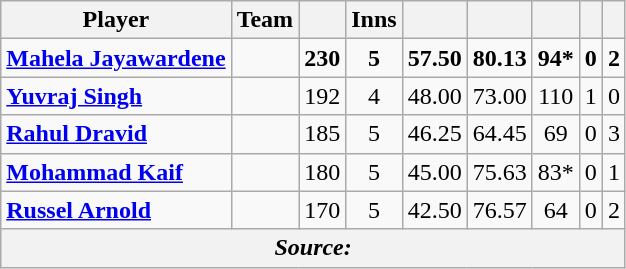<table class="wikitable sortable" style="text-align:center">
<tr>
<th class="unsortable">Player</th>
<th>Team</th>
<th></th>
<th>Inns</th>
<th></th>
<th></th>
<th></th>
<th></th>
<th></th>
</tr>
<tr>
<td style="text-align:left"><strong><a href='#'>Mahela Jayawardene</a></strong></td>
<td style="text-align:left"><strong></strong></td>
<td><strong>230</strong></td>
<td><strong>5</strong></td>
<td><strong>57.50</strong></td>
<td><strong>80.13</strong></td>
<td><strong>94*</strong></td>
<td><strong>0</strong></td>
<td><strong>2</strong></td>
</tr>
<tr>
<td style="text-align:left"><strong><a href='#'>Yuvraj Singh</a></strong></td>
<td style="text-align:left"><strong></strong></td>
<td>192</td>
<td>4</td>
<td>48.00</td>
<td>73.00</td>
<td>110</td>
<td>1</td>
<td>0</td>
</tr>
<tr>
<td style="text-align:left"><strong><a href='#'>Rahul Dravid</a></strong></td>
<td style="text-align:left"><strong></strong></td>
<td>185</td>
<td>5</td>
<td>46.25</td>
<td>64.45</td>
<td>69</td>
<td>0</td>
<td>3</td>
</tr>
<tr>
<td style="text-align:left"><strong><a href='#'>Mohammad Kaif</a></strong></td>
<td style="text-align:left"><strong></strong></td>
<td>180</td>
<td>5</td>
<td>45.00</td>
<td>75.63</td>
<td>83*</td>
<td>0</td>
<td>1</td>
</tr>
<tr>
<td style="text-align:left"><strong><a href='#'>Russel Arnold</a></strong></td>
<td style="text-align:left"><strong></strong></td>
<td>170</td>
<td>5</td>
<td>42.50</td>
<td>76.57</td>
<td>64</td>
<td>0</td>
<td>2</td>
</tr>
<tr>
<th colspan=9><em>Source:</em></th>
</tr>
</table>
